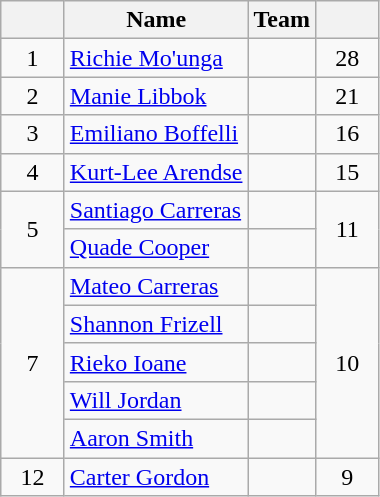<table class="wikitable" style="text-align:center">
<tr>
<th align=center width="35"></th>
<th>Name</th>
<th>Team</th>
<th align=center width="35"></th>
</tr>
<tr>
<td>1</td>
<td align="left"><a href='#'>Richie Mo'unga</a></td>
<td align="left"></td>
<td>28</td>
</tr>
<tr>
<td>2</td>
<td align="left"><a href='#'>Manie Libbok</a></td>
<td align="left"></td>
<td>21</td>
</tr>
<tr>
<td>3</td>
<td align="left"><a href='#'>Emiliano Boffelli</a></td>
<td align="left"></td>
<td>16</td>
</tr>
<tr>
<td>4</td>
<td align="left"><a href='#'>Kurt-Lee Arendse</a></td>
<td align="left"></td>
<td>15</td>
</tr>
<tr>
<td rowspan=2>5</td>
<td align="left"><a href='#'>Santiago Carreras</a></td>
<td align="left"></td>
<td rowspan=2>11</td>
</tr>
<tr>
<td align="left"><a href='#'>Quade Cooper</a></td>
<td align="left"></td>
</tr>
<tr>
<td rowspan=5>7</td>
<td align="left"><a href='#'>Mateo Carreras</a></td>
<td align="left"></td>
<td rowspan=5>10</td>
</tr>
<tr>
<td align="left"><a href='#'>Shannon Frizell</a></td>
<td align="left"></td>
</tr>
<tr>
<td align="left"><a href='#'>Rieko Ioane</a></td>
<td align="left"></td>
</tr>
<tr>
<td align="left"><a href='#'>Will Jordan</a></td>
<td align="left"></td>
</tr>
<tr>
<td align="left"><a href='#'>Aaron Smith</a></td>
<td align="left"></td>
</tr>
<tr>
<td>12</td>
<td align="left"><a href='#'>Carter Gordon</a></td>
<td align="left"></td>
<td>9</td>
</tr>
</table>
